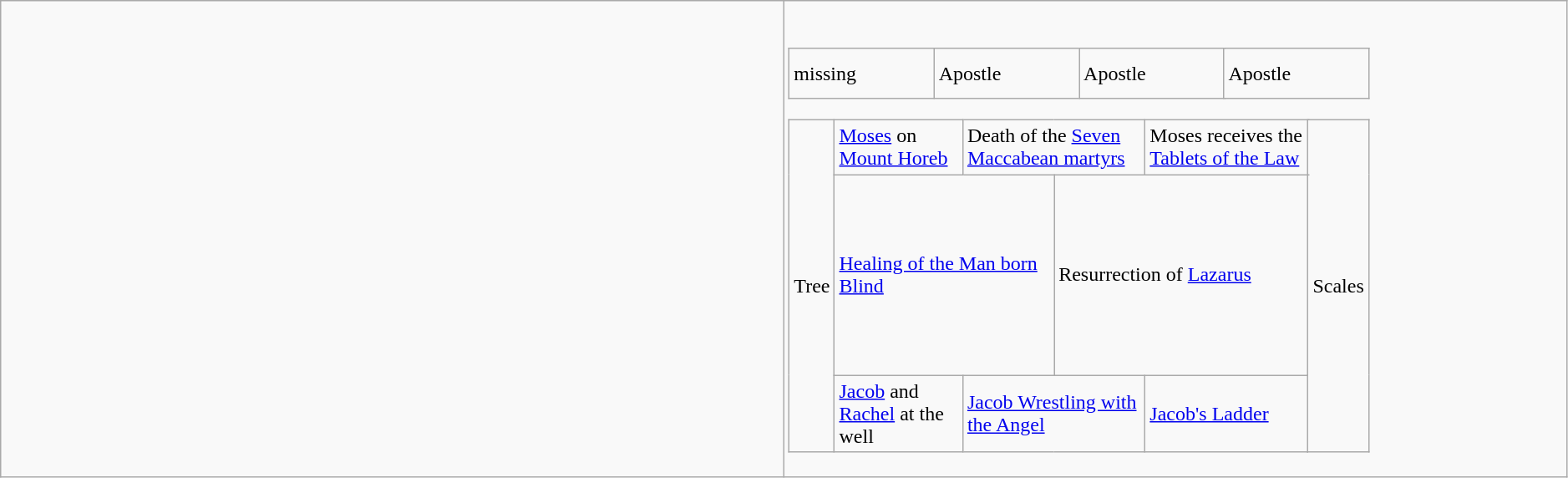<table class="wikitable" width=99% align=center text-align=center>
<tr>
<td scope="col" width="50%"></td>
<td><br><table class="wikitable" width=75% align=center text-align=center font-size=90%>
<tr style="height: 40px;">
<td scope="col" width="25%">missing</td>
<td rowspan="1" colspan="2">Apostle</td>
<td rowspan="1" colspan="2">Apostle</td>
<td rowspan="1" colspan="2">Apostle</td>
</tr>
</table>
<table class="wikitable" width=75% align=center text-align=center font-size=90%>
<tr>
<td rowspan="5" colspan="1">Tree</td>
<td rowspan="1" colspan="2"><a href='#'>Moses</a> on <a href='#'>Mount Horeb</a></td>
<td rowspan="1" colspan="2">Death of the <a href='#'>Seven Maccabean martyrs</a></td>
<td rowspan="1" colspan="2">Moses receives the <a href='#'>Tablets of the Law</a></td>
<td rowspan="5" colspan="1">Scales</td>
</tr>
<tr style="height: 160px;">
<td rowspan="1" colspan="3"><a href='#'>Healing of the Man born Blind</a></td>
<td rowspan="1" colspan="3">Resurrection of <a href='#'>Lazarus</a></td>
</tr>
<tr>
<td rowspan="1" colspan="2"><a href='#'>Jacob</a> and <a href='#'>Rachel</a> at the well</td>
<td rowspan="1" colspan="2"><a href='#'>Jacob Wrestling with the Angel</a></td>
<td rowspan="1" colspan="2"><a href='#'>Jacob's Ladder</a></td>
</tr>
</table>
</td>
</tr>
</table>
